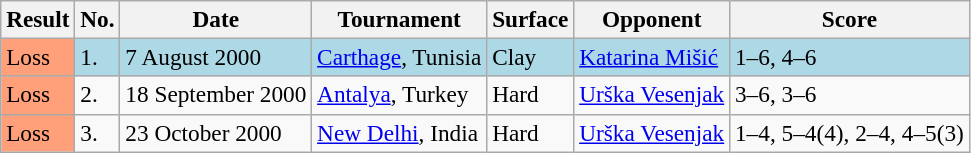<table class="sortable wikitable" style=font-size:97%>
<tr>
<th>Result</th>
<th>No.</th>
<th>Date</th>
<th>Tournament</th>
<th>Surface</th>
<th>Opponent</th>
<th>Score</th>
</tr>
<tr bgcolor="lightblue">
<td style="background:#ffa07a;">Loss</td>
<td>1.</td>
<td>7 August 2000</td>
<td><a href='#'>Carthage</a>, Tunisia</td>
<td>Clay</td>
<td> <a href='#'>Katarina Mišić</a></td>
<td>1–6, 4–6</td>
</tr>
<tr>
<td style="background:#ffa07a;">Loss</td>
<td>2.</td>
<td>18 September 2000</td>
<td><a href='#'>Antalya</a>, Turkey</td>
<td>Hard</td>
<td> <a href='#'>Urška Vesenjak</a></td>
<td>3–6, 3–6</td>
</tr>
<tr>
<td style="background:#ffa07a;">Loss</td>
<td>3.</td>
<td>23 October 2000</td>
<td><a href='#'>New Delhi</a>, India</td>
<td>Hard</td>
<td> <a href='#'>Urška Vesenjak</a></td>
<td>1–4, 5–4(4), 2–4, 4–5(3)</td>
</tr>
</table>
